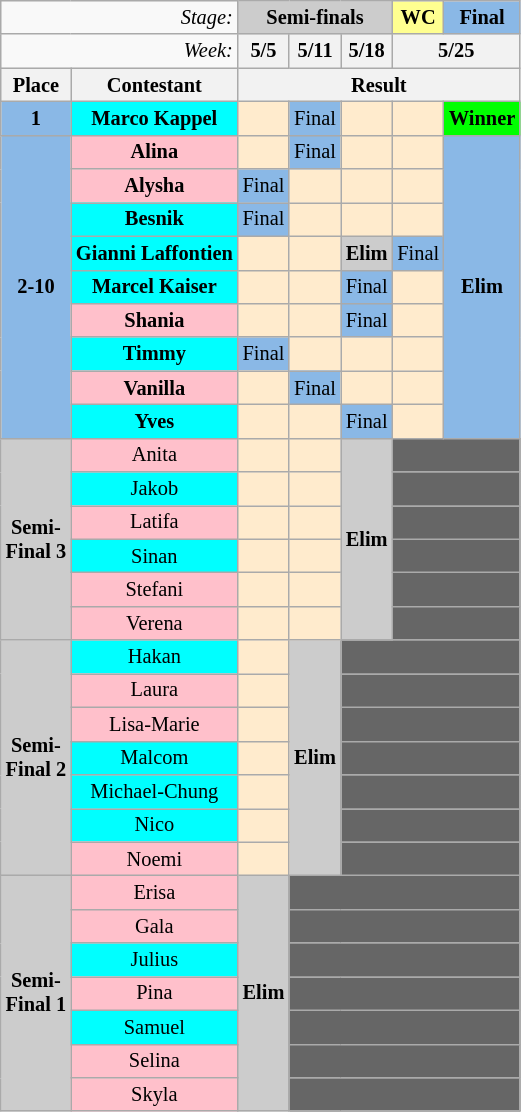<table class="wikitable" style="text-align:center; font-size:85%">
<tr>
<td align="right" colspan=2><em>Stage:</em></td>
<td bgcolor="CCCCCC" colspan=3><strong>Semi-finals</strong></td>
<td bgcolor="#FFFFF99" colspan=1><strong>WC</strong></td>
<td bgcolor="8AB8E6" colspan=1><strong>Final</strong></td>
</tr>
<tr>
<td align="right" colspan=2><em>Week:</em></td>
<th>5/5</th>
<th>5/11</th>
<th>5/18</th>
<th colspan="2">5/25</th>
</tr>
<tr>
<th>Place</th>
<th>Contestant</th>
<th colspan="5" align="center">Result</th>
</tr>
<tr>
<td align="center"  bgcolor="#8AB8E6"><strong>1</strong></td>
<td bgcolor="cyan"><strong>Marco Kappel</strong></td>
<td bgcolor="#FFEBCD"></td>
<td bgcolor="#8AB8E6">Final</td>
<td bgcolor="#FFEBCD"></td>
<td bgcolor="#FFEBCD"></td>
<td bgcolor="lime"><strong>Winner</strong></td>
</tr>
<tr>
<td align="center"  bgcolor="#8AB8E6" rowspan=9><strong>2-10</strong></td>
<td bgcolor="pink"><strong>Alina</strong></td>
<td bgcolor="#FFEBCD"></td>
<td bgcolor="#8AB8E6">Final</td>
<td bgcolor="#FFEBCD"></td>
<td bgcolor="#FFEBCD"></td>
<td bgcolor="#8AB8E6" rowspan=9><strong>Elim</strong></td>
</tr>
<tr>
<td bgcolor="pink"><strong>Alysha</strong></td>
<td bgcolor="#8AB8E6">Final</td>
<td bgcolor="#FFEBCD"></td>
<td bgcolor="#FFEBCD"></td>
<td bgcolor="#FFEBCD"></td>
</tr>
<tr>
<td bgcolor="cyan"><strong>Besnik</strong></td>
<td bgcolor="#8AB8E6">Final</td>
<td bgcolor="#FFEBCD"></td>
<td bgcolor="#FFEBCD"></td>
<td bgcolor="#FFEBCD"></td>
</tr>
<tr>
<td bgcolor="cyan"><strong>Gianni Laffontien</strong></td>
<td bgcolor="#FFEBCD"></td>
<td bgcolor="#FFEBCD"></td>
<td bgcolor="#cccccc"><strong>Elim</strong></td>
<td bgcolor="#8AB8E6">Final</td>
</tr>
<tr>
<td bgcolor="cyan"><strong>Marcel Kaiser</strong></td>
<td bgcolor="#FFEBCD"></td>
<td bgcolor="#FFEBCD"></td>
<td bgcolor="#8AB8E6">Final</td>
<td bgcolor="#FFEBCD"></td>
</tr>
<tr>
<td bgcolor="pink"><strong>Shania</strong></td>
<td bgcolor="#FFEBCD"></td>
<td bgcolor="#FFEBCD"></td>
<td bgcolor="#8AB8E6">Final</td>
<td bgcolor="#FFEBCD"></td>
</tr>
<tr>
<td bgcolor="cyan"><strong>Timmy</strong></td>
<td bgcolor="#8AB8E6">Final</td>
<td bgcolor="#FFEBCD"></td>
<td bgcolor="#FFEBCD"></td>
<td bgcolor="#FFEBCD"></td>
</tr>
<tr>
<td bgcolor="pink"><strong>Vanilla</strong></td>
<td bgcolor="#FFEBCD"></td>
<td bgcolor="#8AB8E6">Final</td>
<td bgcolor="#FFEBCD"></td>
<td bgcolor="#FFEBCD"></td>
</tr>
<tr>
<td bgcolor="cyan"><strong>Yves</strong></td>
<td bgcolor="#FFEBCD"></td>
<td bgcolor="#FFEBCD"></td>
<td bgcolor="#8AB8E6">Final</td>
<td bgcolor="#FFEBCD"></td>
</tr>
<tr>
<td align="center"  bgcolor="#CCCCCC" rowspan=6><strong>Semi-<br>Final 3</strong></td>
<td bgcolor="pink">Anita</td>
<td bgcolor="#FFEBCD"></td>
<td bgcolor="#FFEBCD"></td>
<td bgcolor="#cccccc" rowspan=6><strong>Elim</strong></td>
<td bgcolor="#666666" colspan=2></td>
</tr>
<tr>
<td bgcolor="cyan">Jakob</td>
<td bgcolor="#FFEBCD"></td>
<td bgcolor="#FFEBCD"></td>
<td bgcolor="#666666" colspan=2></td>
</tr>
<tr>
<td bgcolor="pink">Latifa</td>
<td bgcolor="#FFEBCD"></td>
<td bgcolor="#FFEBCD"></td>
<td bgcolor="#666666" colspan=2></td>
</tr>
<tr>
<td bgcolor="cyan">Sinan</td>
<td bgcolor="#FFEBCD"></td>
<td bgcolor="#FFEBCD"></td>
<td bgcolor="#666666" colspan=2></td>
</tr>
<tr>
<td bgcolor="pink">Stefani</td>
<td bgcolor="#FFEBCD"></td>
<td bgcolor="#FFEBCD"></td>
<td bgcolor="#666666" colspan=2></td>
</tr>
<tr>
<td bgcolor="pink">Verena</td>
<td bgcolor="#FFEBCD"></td>
<td bgcolor="#FFEBCD"></td>
<td bgcolor="#666666" colspan=2></td>
</tr>
<tr>
<td align="center"  bgcolor="#CCCCCC" rowspan=7><strong>Semi-<br>Final 2</strong></td>
<td bgcolor="cyan">Hakan</td>
<td bgcolor="#FFEBCD"></td>
<td bgcolor="#cccccc" rowspan=7><strong>Elim</strong></td>
<td bgcolor="#666666" colspan=3></td>
</tr>
<tr>
<td bgcolor="pink">Laura</td>
<td bgcolor="#FFEBCD"></td>
<td bgcolor="#666666" colspan=3></td>
</tr>
<tr>
<td bgcolor="pink">Lisa-Marie</td>
<td bgcolor="#FFEBCD"></td>
<td bgcolor="#666666" colspan=3></td>
</tr>
<tr>
<td bgcolor="cyan">Malcom</td>
<td bgcolor="#FFEBCD"></td>
<td bgcolor="#666666" colspan=3></td>
</tr>
<tr>
<td bgcolor="cyan">Michael-Chung</td>
<td bgcolor="#FFEBCD"></td>
<td bgcolor="#666666" colspan=3></td>
</tr>
<tr>
<td bgcolor="cyan">Nico</td>
<td bgcolor="#FFEBCD"></td>
<td bgcolor="#666666" colspan=3></td>
</tr>
<tr>
<td bgcolor="pink">Noemi</td>
<td bgcolor="#FFEBCD"></td>
<td bgcolor="#666666" colspan=3></td>
</tr>
<tr>
<td align="center"  bgcolor="#CCCCCC" rowspan=7><strong>Semi-<br>Final 1</strong></td>
<td bgcolor="pink">Erisa</td>
<td bgcolor="#cccccc" rowspan=7><strong>Elim</strong></td>
<td bgcolor="#666666" colspan=4></td>
</tr>
<tr>
<td bgcolor="pink">Gala</td>
<td bgcolor="#666666" colspan=4></td>
</tr>
<tr>
<td bgcolor="cyan">Julius</td>
<td bgcolor="#666666" colspan=4></td>
</tr>
<tr>
<td bgcolor="pink">Pina</td>
<td bgcolor="#666666" colspan=4></td>
</tr>
<tr>
<td bgcolor="cyan">Samuel</td>
<td bgcolor="#666666" colspan=4></td>
</tr>
<tr>
<td bgcolor="pink">Selina</td>
<td bgcolor="#666666" colspan=4></td>
</tr>
<tr>
<td bgcolor="pink">Skyla</td>
<td bgcolor="#666666" colspan=4></td>
</tr>
</table>
